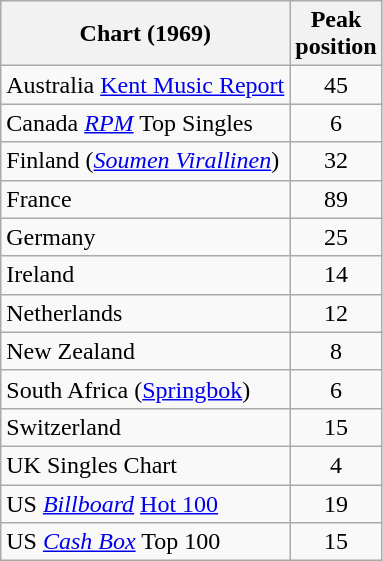<table class="wikitable sortable">
<tr>
<th>Chart (1969)</th>
<th>Peak<br>position</th>
</tr>
<tr>
<td>Australia <a href='#'>Kent Music Report</a></td>
<td style="text-align:center;">45</td>
</tr>
<tr>
<td>Canada <em><a href='#'>RPM</a></em> Top Singles</td>
<td style="text-align:center;">6</td>
</tr>
<tr>
<td>Finland (<a href='#'><em>Soumen Virallinen</em></a>)</td>
<td style="text-align:center;">32</td>
</tr>
<tr>
<td>France</td>
<td style="text-align:center;">89</td>
</tr>
<tr>
<td>Germany</td>
<td style="text-align:center;">25</td>
</tr>
<tr>
<td>Ireland</td>
<td style="text-align:center;">14</td>
</tr>
<tr>
<td>Netherlands</td>
<td style="text-align:center;">12</td>
</tr>
<tr>
<td>New Zealand</td>
<td style="text-align:center;">8</td>
</tr>
<tr>
<td>South Africa (<a href='#'>Springbok</a>)</td>
<td align="center">6</td>
</tr>
<tr>
<td>Switzerland</td>
<td style="text-align:center;">15</td>
</tr>
<tr>
<td>UK Singles Chart</td>
<td style="text-align:center;">4</td>
</tr>
<tr>
<td>US <em><a href='#'>Billboard</a></em> <a href='#'>Hot 100</a></td>
<td style="text-align:center;">19</td>
</tr>
<tr>
<td>US <em><a href='#'>Cash Box</a></em> Top 100</td>
<td style="text-align:center;">15</td>
</tr>
</table>
